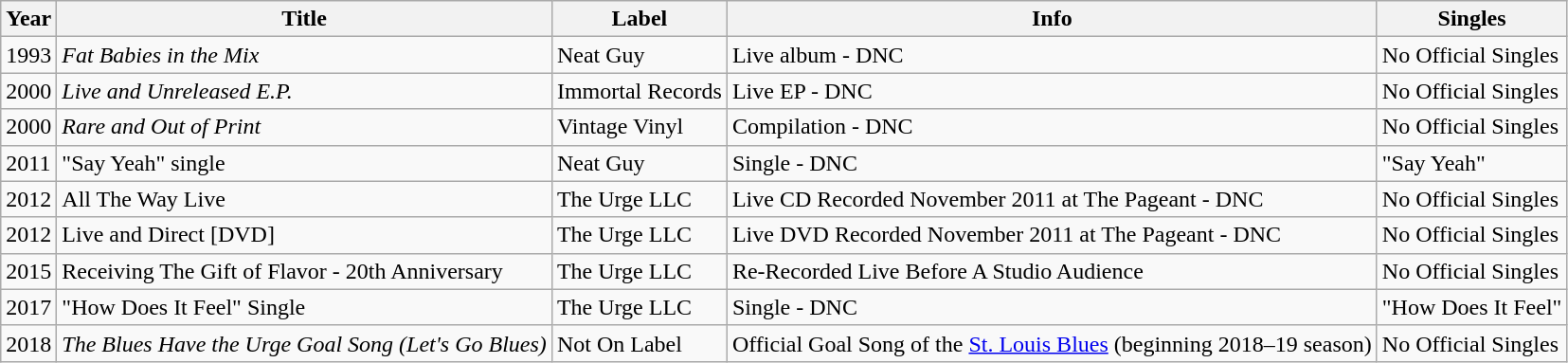<table class="wikitable">
<tr>
<th>Year</th>
<th>Title</th>
<th>Label</th>
<th>Info</th>
<th>Singles</th>
</tr>
<tr>
<td>1993</td>
<td><em>Fat Babies in the Mix</em></td>
<td>Neat Guy</td>
<td>Live album - DNC</td>
<td>No Official Singles</td>
</tr>
<tr>
<td>2000</td>
<td><em>Live and Unreleased E.P.</em></td>
<td>Immortal Records</td>
<td>Live EP - DNC</td>
<td>No Official Singles</td>
</tr>
<tr>
<td>2000</td>
<td><em>Rare and Out of Print</em></td>
<td>Vintage Vinyl</td>
<td>Compilation - DNC</td>
<td>No Official Singles</td>
</tr>
<tr>
<td>2011</td>
<td>"Say Yeah" single</td>
<td>Neat Guy</td>
<td>Single - DNC</td>
<td>"Say Yeah"</td>
</tr>
<tr>
<td>2012</td>
<td>All The Way Live</td>
<td>The Urge LLC</td>
<td>Live CD Recorded November 2011 at The Pageant - DNC</td>
<td>No Official Singles</td>
</tr>
<tr>
<td>2012</td>
<td>Live and Direct [DVD]</td>
<td>The Urge LLC</td>
<td>Live DVD Recorded November 2011 at The Pageant - DNC</td>
<td>No Official Singles</td>
</tr>
<tr>
<td>2015</td>
<td>Receiving The Gift of Flavor - 20th Anniversary</td>
<td>The Urge LLC</td>
<td>Re-Recorded Live Before A Studio Audience</td>
<td>No Official Singles</td>
</tr>
<tr>
<td>2017</td>
<td>"How Does It Feel" Single</td>
<td>The Urge LLC</td>
<td>Single - DNC</td>
<td>"How Does It Feel"</td>
</tr>
<tr>
<td>2018</td>
<td><em>The Blues Have the Urge Goal Song (Let's Go Blues)</em></td>
<td>Not On Label</td>
<td>Official Goal Song of the <a href='#'>St. Louis Blues</a> (beginning 2018–19 season)</td>
<td>No Official Singles</td>
</tr>
</table>
